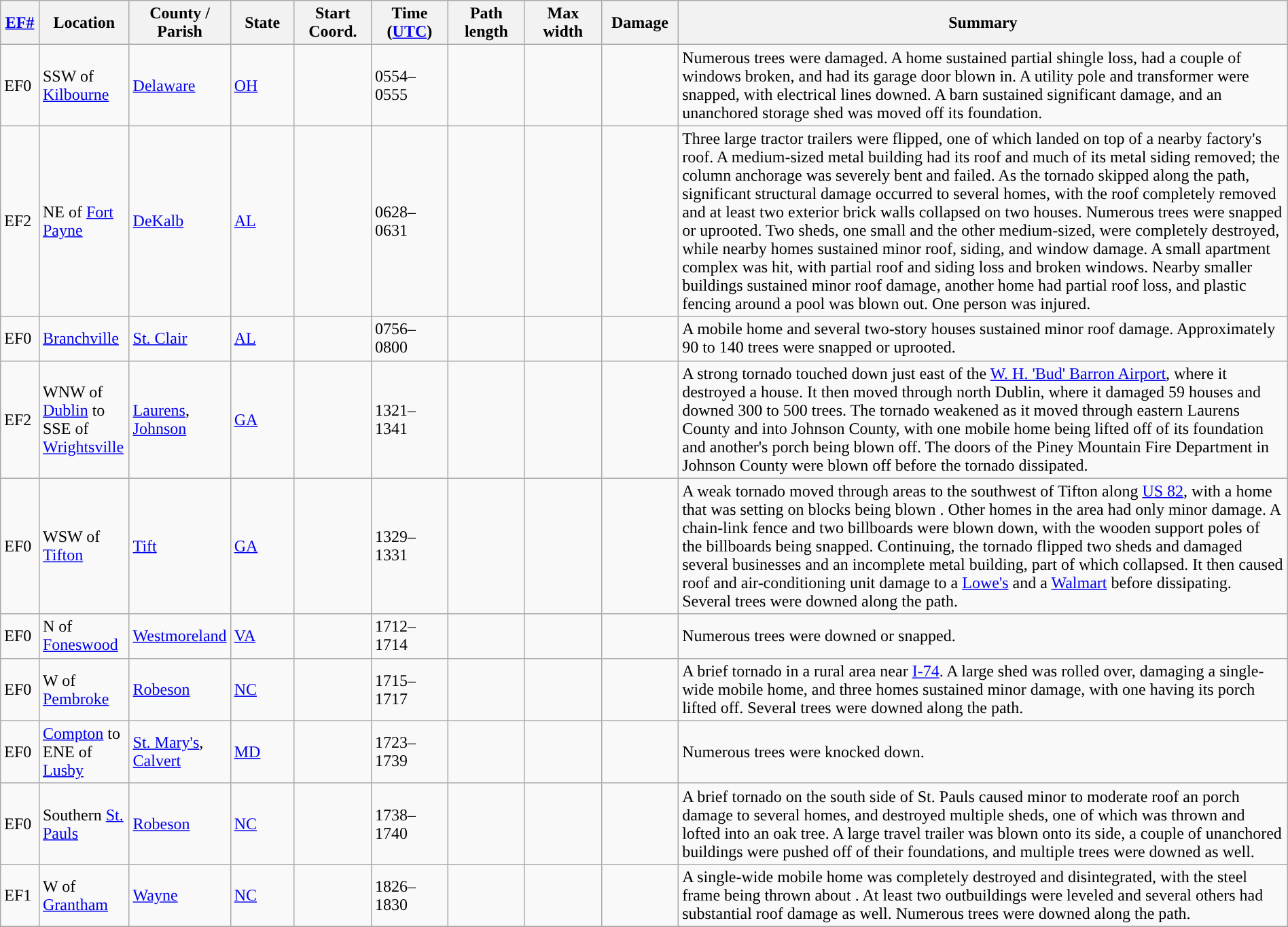<table class="wikitable sortable" style="width:100%;">
<tr>
<th scope="col" width="3%" align="center"><a href='#'>EF#</a></th>
<th scope="col" width="7%" align="center" class="unsortable">Location</th>
<th scope="col" width="6%" align="center" class="unsortable">County / Parish</th>
<th scope="col" width="5%" align="center">State</th>
<th scope="col" width="6%" align="center">Start Coord.</th>
<th scope="col" width="6%" align="center">Time (<a href='#'>UTC</a>)</th>
<th scope="col" width="6%" align="center">Path length</th>
<th scope="col" width="6%" align="center">Max width</th>
<th scope="col" width="6%" align="center">Damage</th>
<th scope="col" width="48%" class="unsortable" align="center">Summary</th>
</tr>
<tr>
<td>EF0</td>
<td>SSW of <a href='#'>Kilbourne</a></td>
<td><a href='#'>Delaware</a></td>
<td><a href='#'>OH</a></td>
<td></td>
<td>0554–0555</td>
<td></td>
<td></td>
<td></td>
<td>Numerous trees were damaged. A home sustained partial shingle loss, had a couple of windows broken, and had its garage door blown in. A utility pole and transformer were snapped, with electrical lines downed. A barn sustained significant damage, and an unanchored storage shed was moved off its foundation.</td>
</tr>
<tr>
<td>EF2</td>
<td>NE of <a href='#'>Fort Payne</a></td>
<td><a href='#'>DeKalb</a></td>
<td><a href='#'>AL</a></td>
<td></td>
<td>0628–0631</td>
<td></td>
<td></td>
<td></td>
<td>Three large tractor trailers were flipped, one of which landed on top of a nearby factory's roof. A medium-sized metal building had its roof and much of its metal siding removed; the column anchorage was severely bent and failed. As the tornado skipped along the path, significant structural damage occurred to several homes, with the roof completely removed and at least two exterior brick walls collapsed on two houses. Numerous trees were snapped or uprooted. Two sheds, one small and the other medium-sized, were completely destroyed, while nearby homes sustained minor roof, siding, and window damage. A small apartment complex was hit, with partial roof and siding loss and broken windows. Nearby smaller buildings sustained minor roof damage, another home had partial roof loss, and plastic fencing around a pool was blown out. One person was injured.</td>
</tr>
<tr>
<td>EF0</td>
<td><a href='#'>Branchville</a></td>
<td><a href='#'>St. Clair</a></td>
<td><a href='#'>AL</a></td>
<td></td>
<td>0756–0800</td>
<td></td>
<td></td>
<td></td>
<td>A mobile home and several two-story houses sustained minor roof damage. Approximately 90 to 140 trees were snapped or uprooted.</td>
</tr>
<tr>
<td>EF2</td>
<td>WNW of <a href='#'>Dublin</a> to SSE of <a href='#'>Wrightsville</a></td>
<td><a href='#'>Laurens</a>, <a href='#'>Johnson</a></td>
<td><a href='#'>GA</a></td>
<td></td>
<td>1321–1341</td>
<td></td>
<td></td>
<td></td>
<td>A strong tornado touched down just east of the <a href='#'>W. H. 'Bud' Barron Airport</a>, where it destroyed a house. It then moved through north Dublin, where it damaged 59 houses and downed 300 to 500 trees. The tornado weakened as it moved through eastern Laurens County and into Johnson County, with one mobile home being lifted off of its foundation and another's porch being blown off. The doors of the Piney Mountain Fire Department in Johnson County were blown off before the tornado dissipated.</td>
</tr>
<tr>
<td>EF0</td>
<td>WSW of <a href='#'>Tifton</a></td>
<td><a href='#'>Tift</a></td>
<td><a href='#'>GA</a></td>
<td></td>
<td>1329–1331</td>
<td></td>
<td></td>
<td></td>
<td>A weak tornado moved through areas to the southwest of Tifton along <a href='#'>US 82</a>, with a home that was setting on blocks being blown . Other homes in the area had only minor damage. A chain-link fence and two billboards were blown down, with the wooden support poles of the billboards being snapped. Continuing, the tornado flipped two sheds and damaged several businesses and an incomplete metal building, part of which collapsed. It then caused roof and air-conditioning unit damage to a <a href='#'>Lowe's</a> and a <a href='#'>Walmart</a> before dissipating. Several trees were downed along the path.</td>
</tr>
<tr>
<td>EF0</td>
<td>N of <a href='#'>Foneswood</a></td>
<td><a href='#'>Westmoreland</a></td>
<td><a href='#'>VA</a></td>
<td></td>
<td>1712–1714</td>
<td></td>
<td></td>
<td></td>
<td>Numerous trees were downed or snapped.</td>
</tr>
<tr>
<td>EF0</td>
<td>W of <a href='#'>Pembroke</a></td>
<td><a href='#'>Robeson</a></td>
<td><a href='#'>NC</a></td>
<td></td>
<td>1715–1717</td>
<td></td>
<td></td>
<td></td>
<td>A brief tornado in a rural area near <a href='#'>I-74</a>. A large shed was rolled over, damaging a single-wide mobile home, and three homes sustained minor damage, with one having its porch lifted off. Several trees were downed along the path.</td>
</tr>
<tr>
<td>EF0</td>
<td><a href='#'>Compton</a> to ENE of <a href='#'>Lusby</a></td>
<td><a href='#'>St. Mary's</a>, <a href='#'>Calvert</a></td>
<td><a href='#'>MD</a></td>
<td></td>
<td>1723–1739</td>
<td></td>
<td></td>
<td></td>
<td>Numerous trees were knocked down.</td>
</tr>
<tr>
<td>EF0</td>
<td>Southern <a href='#'>St. Pauls</a></td>
<td><a href='#'>Robeson</a></td>
<td><a href='#'>NC</a></td>
<td></td>
<td>1738–1740</td>
<td></td>
<td></td>
<td></td>
<td>A brief tornado on the south side of St. Pauls caused minor to moderate roof an porch damage to several homes, and destroyed multiple sheds, one of which was thrown  and lofted into an oak tree. A large travel trailer was blown onto its side, a couple of unanchored buildings were pushed off of their foundations, and multiple trees were downed as well.</td>
</tr>
<tr>
<td>EF1</td>
<td>W of <a href='#'>Grantham</a></td>
<td><a href='#'>Wayne</a></td>
<td><a href='#'>NC</a></td>
<td></td>
<td>1826–1830</td>
<td></td>
<td></td>
<td></td>
<td>A single-wide mobile home was completely destroyed and disintegrated, with the steel frame being thrown about . At least two outbuildings were leveled and several others had substantial roof damage as well. Numerous trees were downed along the path.</td>
</tr>
<tr>
</tr>
</table>
